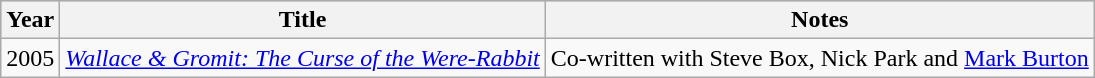<table class="wikitable">
<tr style="background:#ccc; text-align:center;">
<th>Year</th>
<th>Title</th>
<th>Notes</th>
</tr>
<tr>
<td>2005</td>
<td><em><a href='#'>Wallace & Gromit: The Curse of the Were-Rabbit</a></em></td>
<td>Co-written with Steve Box, Nick Park and <a href='#'>Mark Burton</a></td>
</tr>
</table>
